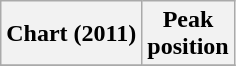<table class="wikitable plainrowheaders">
<tr>
<th>Chart (2011)</th>
<th>Peak<br>position</th>
</tr>
<tr>
</tr>
</table>
